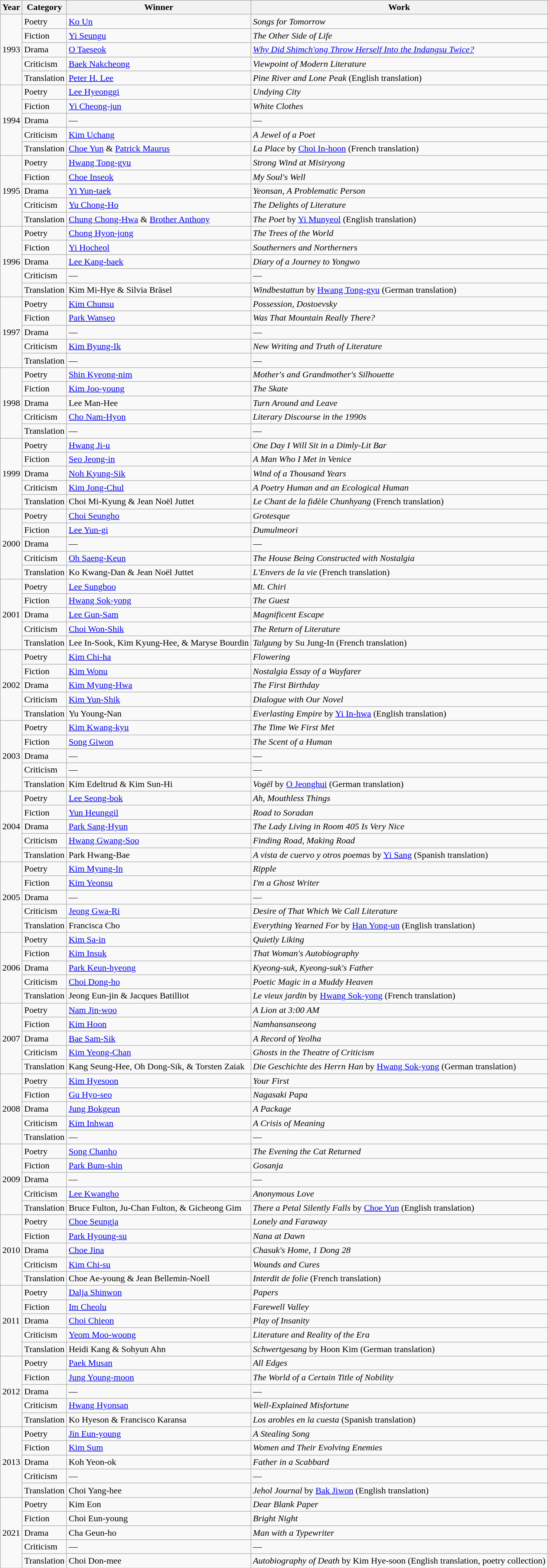<table class="wikitable">
<tr>
<th>Year</th>
<th>Category</th>
<th>Winner</th>
<th>Work</th>
</tr>
<tr>
<td rowspan="5">1993</td>
<td>Poetry</td>
<td><a href='#'>Ko Un</a></td>
<td><em>Songs for Tomorrow</em></td>
</tr>
<tr>
<td>Fiction</td>
<td><a href='#'>Yi Seungu</a></td>
<td><em>The Other Side of Life</em></td>
</tr>
<tr>
<td>Drama</td>
<td><a href='#'>O Taeseok</a></td>
<td><em><a href='#'>Why Did Shimch'ong Throw Herself Into the Indangsu Twice?</a></em></td>
</tr>
<tr>
<td>Criticism</td>
<td><a href='#'>Baek Nakcheong</a></td>
<td><em>Viewpoint of Modern Literature</em></td>
</tr>
<tr>
<td>Translation</td>
<td><a href='#'>Peter H. Lee</a></td>
<td><em>Pine River and Lone Peak</em> (English translation)</td>
</tr>
<tr>
<td rowspan="5">1994</td>
<td>Poetry</td>
<td><a href='#'>Lee Hyeonggi</a></td>
<td><em>Undying City</em></td>
</tr>
<tr>
<td>Fiction</td>
<td><a href='#'>Yi Cheong-jun</a></td>
<td><em>White Clothes</em></td>
</tr>
<tr>
<td>Drama</td>
<td>—</td>
<td>—</td>
</tr>
<tr>
<td>Criticism</td>
<td><a href='#'>Kim Uchang</a></td>
<td><em>A Jewel of a Poet</em></td>
</tr>
<tr>
<td>Translation</td>
<td><a href='#'>Choe Yun</a> & <a href='#'>Patrick Maurus</a></td>
<td><em>La Place</em> by <a href='#'>Choi In-hoon</a> (French translation)</td>
</tr>
<tr>
<td rowspan="5">1995</td>
<td>Poetry</td>
<td><a href='#'>Hwang Tong-gyu</a></td>
<td><em>Strong Wind at Misiryong</em></td>
</tr>
<tr>
<td>Fiction</td>
<td><a href='#'>Choe Inseok</a></td>
<td><em>My Soul's Well</em></td>
</tr>
<tr>
<td>Drama</td>
<td><a href='#'>Yi Yun-taek</a></td>
<td><em>Yeonsan, A Problematic Person</em></td>
</tr>
<tr>
<td>Criticism</td>
<td><a href='#'>Yu Chong-Ho</a></td>
<td><em>The Delights of Literature</em></td>
</tr>
<tr>
<td>Translation</td>
<td><a href='#'>Chung Chong-Hwa</a> & <a href='#'>Brother Anthony</a></td>
<td><em>The Poet</em> by <a href='#'>Yi Munyeol</a> (English translation)</td>
</tr>
<tr>
<td rowspan="5">1996</td>
<td>Poetry</td>
<td><a href='#'>Chong Hyon-jong</a></td>
<td><em>The Trees of the World</em></td>
</tr>
<tr>
<td>Fiction</td>
<td><a href='#'>Yi Hocheol</a></td>
<td><em>Southerners and Northerners</em></td>
</tr>
<tr>
<td>Drama</td>
<td><a href='#'>Lee Kang-baek</a></td>
<td><em>Diary of a Journey to Yongwo</em></td>
</tr>
<tr>
<td>Criticism</td>
<td>—</td>
<td>—</td>
</tr>
<tr>
<td>Translation</td>
<td>Kim Mi-Hye & Silvia Bräsel</td>
<td><em>Windbestattun</em> by <a href='#'>Hwang Tong-gyu</a> (German translation)</td>
</tr>
<tr>
<td rowspan="5">1997</td>
<td>Poetry</td>
<td><a href='#'>Kim Chunsu</a></td>
<td><em>Possession, Dostoevsky</em></td>
</tr>
<tr>
<td>Fiction</td>
<td><a href='#'>Park Wanseo</a></td>
<td><em>Was That Mountain Really There?</em></td>
</tr>
<tr>
<td>Drama</td>
<td>—</td>
<td>—</td>
</tr>
<tr>
<td>Criticism</td>
<td><a href='#'>Kim Byung-Ik</a></td>
<td><em>New Writing and Truth of Literature</em></td>
</tr>
<tr>
<td>Translation</td>
<td>—</td>
<td>—</td>
</tr>
<tr>
<td rowspan="5">1998</td>
<td>Poetry</td>
<td><a href='#'>Shin Kyeong-nim</a></td>
<td><em>Mother's and Grandmother's Silhouette</em></td>
</tr>
<tr>
<td>Fiction</td>
<td><a href='#'>Kim Joo-young</a></td>
<td><em>The Skate</em></td>
</tr>
<tr>
<td>Drama</td>
<td>Lee Man-Hee</td>
<td><em>Turn Around and Leave</em></td>
</tr>
<tr>
<td>Criticism</td>
<td><a href='#'>Cho Nam-Hyon</a></td>
<td><em>Literary Discourse in the 1990s</em></td>
</tr>
<tr>
<td>Translation</td>
<td>—</td>
<td>—</td>
</tr>
<tr>
<td rowspan="5">1999</td>
<td>Poetry</td>
<td><a href='#'>Hwang Ji-u</a></td>
<td><em>One Day I Will Sit in a Dimly-Lit Bar</em></td>
</tr>
<tr>
<td>Fiction</td>
<td><a href='#'>Seo Jeong-in</a></td>
<td><em>A Man Who I Met in Venice</em></td>
</tr>
<tr>
<td>Drama</td>
<td><a href='#'>Noh Kyung-Sik</a></td>
<td><em>Wind of a Thousand Years</em></td>
</tr>
<tr>
<td>Criticism</td>
<td><a href='#'>Kim Jong-Chul</a></td>
<td><em>A Poetry Human and an Ecological Human</em></td>
</tr>
<tr>
<td>Translation</td>
<td>Choi Mi-Kyung & Jean Noël Juttet</td>
<td><em>Le Chant de la fidèle Chunhyang</em> (French translation)</td>
</tr>
<tr>
<td rowspan="5">2000</td>
<td>Poetry</td>
<td><a href='#'>Choi Seungho</a></td>
<td><em>Grotesque</em></td>
</tr>
<tr>
<td>Fiction</td>
<td><a href='#'>Lee Yun-gi</a></td>
<td><em>Dumulmeori</em></td>
</tr>
<tr>
<td>Drama</td>
<td>—</td>
<td>—</td>
</tr>
<tr>
<td>Criticism</td>
<td><a href='#'>Oh Saeng-Keun</a></td>
<td><em>The House Being Constructed with Nostalgia</em></td>
</tr>
<tr>
<td>Translation</td>
<td>Ko Kwang-Dan & Jean Noël Juttet</td>
<td><em>L'Envers de la vie</em> (French translation)</td>
</tr>
<tr>
<td rowspan="5">2001</td>
<td>Poetry</td>
<td><a href='#'>Lee Sungboo</a></td>
<td><em>Mt. Chiri</em></td>
</tr>
<tr>
<td>Fiction</td>
<td><a href='#'>Hwang Sok-yong</a></td>
<td><em>The Guest</em></td>
</tr>
<tr>
<td>Drama</td>
<td><a href='#'>Lee Gun-Sam</a></td>
<td><em>Magnificent Escape</em></td>
</tr>
<tr>
<td>Criticism</td>
<td><a href='#'>Choi Won-Shik</a></td>
<td><em>The Return of Literature</em></td>
</tr>
<tr>
<td>Translation</td>
<td>Lee In-Sook, Kim Kyung-Hee, & Maryse Bourdin</td>
<td><em>Talgung</em> by Su Jung-In (French translation)</td>
</tr>
<tr>
<td rowspan="5">2002</td>
<td>Poetry</td>
<td><a href='#'>Kim Chi-ha</a></td>
<td><em>Flowering</em></td>
</tr>
<tr>
<td>Fiction</td>
<td><a href='#'>Kim Wonu</a></td>
<td><em>Nostalgia Essay of a Wayfarer</em></td>
</tr>
<tr>
<td>Drama</td>
<td><a href='#'>Kim Myung-Hwa</a></td>
<td><em>The First Birthday</em></td>
</tr>
<tr>
<td>Criticism</td>
<td><a href='#'>Kim Yun-Shik</a></td>
<td><em>Dialogue with Our Novel</em></td>
</tr>
<tr>
<td>Translation</td>
<td>Yu Young-Nan</td>
<td><em>Everlasting Empire</em> by <a href='#'>Yi In-hwa</a> (English translation)</td>
</tr>
<tr>
<td rowspan="5">2003</td>
<td>Poetry</td>
<td><a href='#'>Kim Kwang-kyu</a></td>
<td><em>The Time We First Met</em></td>
</tr>
<tr>
<td>Fiction</td>
<td><a href='#'>Song Giwon</a></td>
<td><em>The Scent of a Human</em></td>
</tr>
<tr>
<td>Drama</td>
<td>—</td>
<td>—</td>
</tr>
<tr>
<td>Criticism</td>
<td>—</td>
<td>—</td>
</tr>
<tr>
<td>Translation</td>
<td>Kim Edeltrud & Kim Sun-Hi</td>
<td><em>Vogël</em> by <a href='#'>O Jeonghui</a> (German translation)</td>
</tr>
<tr>
<td rowspan="5">2004</td>
<td>Poetry</td>
<td><a href='#'>Lee Seong-bok</a></td>
<td><em>Ah, Mouthless Things</em></td>
</tr>
<tr>
<td>Fiction</td>
<td><a href='#'>Yun Heunggil</a></td>
<td><em>Road to Soradan</em></td>
</tr>
<tr>
<td>Drama</td>
<td><a href='#'>Park Sang-Hyun</a></td>
<td><em>The Lady Living in Room 405 Is Very Nice</em></td>
</tr>
<tr>
<td>Criticism</td>
<td><a href='#'>Hwang Gwang-Soo</a></td>
<td><em>Finding Road, Making Road</em></td>
</tr>
<tr>
<td>Translation</td>
<td>Park Hwang-Bae</td>
<td><em>A vista de cuervo y otros poemas</em> by <a href='#'>Yi Sang</a> (Spanish translation)</td>
</tr>
<tr>
<td rowspan="5">2005</td>
<td>Poetry</td>
<td><a href='#'>Kim Myung-In</a></td>
<td><em>Ripple</em></td>
</tr>
<tr>
<td>Fiction</td>
<td><a href='#'>Kim Yeonsu</a></td>
<td><em>I'm a Ghost Writer</em></td>
</tr>
<tr>
<td>Drama</td>
<td>—</td>
<td>—</td>
</tr>
<tr>
<td>Criticism</td>
<td><a href='#'>Jeong Gwa-Ri</a></td>
<td><em>Desire of That Which We Call Literature</em></td>
</tr>
<tr>
<td>Translation</td>
<td>Francisca Cho</td>
<td><em>Everything Yearned For</em> by <a href='#'>Han Yong-un</a> (English translation)</td>
</tr>
<tr>
<td rowspan="5">2006</td>
<td>Poetry</td>
<td><a href='#'>Kim Sa-in</a></td>
<td><em>Quietly Liking</em></td>
</tr>
<tr>
<td>Fiction</td>
<td><a href='#'>Kim Insuk</a></td>
<td><em>That Woman's Autobiography</em></td>
</tr>
<tr>
<td>Drama</td>
<td><a href='#'>Park Keun-hyeong</a></td>
<td><em>Kyeong-suk, Kyeong-suk's Father</em></td>
</tr>
<tr>
<td>Criticism</td>
<td><a href='#'>Choi Dong-ho</a></td>
<td><em>Poetic Magic in a Muddy Heaven</em></td>
</tr>
<tr>
<td>Translation</td>
<td>Jeong Eun-jin & Jacques Batilliot</td>
<td><em>Le vieux jardin</em> by <a href='#'>Hwang Sok-yong</a> (French translation)</td>
</tr>
<tr>
<td rowspan="5">2007</td>
<td>Poetry</td>
<td><a href='#'>Nam Jin-woo</a></td>
<td><em>A Lion at 3:00 AM</em></td>
</tr>
<tr>
<td>Fiction</td>
<td><a href='#'>Kim Hoon</a></td>
<td><em>Namhansanseong</em></td>
</tr>
<tr>
<td>Drama</td>
<td><a href='#'>Bae Sam-Sik</a></td>
<td><em>A Record of Yeolha</em></td>
</tr>
<tr>
<td>Criticism</td>
<td><a href='#'>Kim Yeong-Chan</a></td>
<td><em>Ghosts in the Theatre of Criticism</em></td>
</tr>
<tr>
<td>Translation</td>
<td>Kang Seung-Hee, Oh Dong-Sik, & Torsten Zaiak</td>
<td><em>Die Geschichte des Herrn Han</em> by <a href='#'>Hwang Sok-yong</a> (German translation)</td>
</tr>
<tr>
<td rowspan="5">2008</td>
<td>Poetry</td>
<td><a href='#'>Kim Hyesoon</a></td>
<td><em>Your First</em></td>
</tr>
<tr>
<td>Fiction</td>
<td><a href='#'>Gu Hyo-seo</a></td>
<td><em>Nagasaki Papa</em></td>
</tr>
<tr>
<td>Drama</td>
<td><a href='#'>Jung Bokgeun</a></td>
<td><em>A Package</em></td>
</tr>
<tr>
<td>Criticism</td>
<td><a href='#'>Kim Inhwan</a></td>
<td><em>A Crisis of Meaning</em></td>
</tr>
<tr>
<td>Translation</td>
<td>—</td>
<td>—</td>
</tr>
<tr>
<td rowspan="5">2009</td>
<td>Poetry</td>
<td><a href='#'>Song Chanho</a></td>
<td><em>The Evening the Cat Returned</em></td>
</tr>
<tr>
<td>Fiction</td>
<td><a href='#'>Park Bum-shin</a></td>
<td><em>Gosanja</em></td>
</tr>
<tr>
<td>Drama</td>
<td>—</td>
<td>—</td>
</tr>
<tr>
<td>Criticism</td>
<td><a href='#'>Lee Kwangho</a></td>
<td><em>Anonymous Love</em></td>
</tr>
<tr>
<td>Translation</td>
<td>Bruce Fulton, Ju-Chan Fulton, & Gicheong Gim</td>
<td><em>There a Petal Silently Falls</em> by <a href='#'>Choe Yun</a> (English translation)</td>
</tr>
<tr>
<td rowspan="5">2010</td>
<td>Poetry</td>
<td><a href='#'>Choe Seungja</a></td>
<td><em>Lonely and Faraway</em></td>
</tr>
<tr>
<td>Fiction</td>
<td><a href='#'>Park Hyoung-su</a></td>
<td><em>Nana at Dawn</em></td>
</tr>
<tr>
<td>Drama</td>
<td><a href='#'>Choe Jina</a></td>
<td><em>Chasuk's Home, 1 Dong 28</em></td>
</tr>
<tr>
<td>Criticism</td>
<td><a href='#'>Kim Chi-su</a></td>
<td><em>Wounds and Cures</em></td>
</tr>
<tr>
<td>Translation</td>
<td>Choe Ae-young & Jean Bellemin-Noell</td>
<td><em>Interdit de folie</em> (French translation)</td>
</tr>
<tr>
<td rowspan="5">2011</td>
<td>Poetry</td>
<td><a href='#'>Dalja Shinwon</a></td>
<td><em>Papers</em></td>
</tr>
<tr>
<td>Fiction</td>
<td><a href='#'>Im Cheolu</a></td>
<td><em>Farewell Valley</em></td>
</tr>
<tr>
<td>Drama</td>
<td><a href='#'>Choi Chieon</a></td>
<td><em>Play of Insanity</em></td>
</tr>
<tr>
<td>Criticism</td>
<td><a href='#'>Yeom Moo-woong</a></td>
<td><em>Literature and Reality of the Era</em></td>
</tr>
<tr>
<td>Translation</td>
<td>Heidi Kang & Sohyun Ahn</td>
<td><em>Schwertgesang</em> by Hoon Kim (German translation)</td>
</tr>
<tr>
<td rowspan="5">2012</td>
<td>Poetry</td>
<td><a href='#'>Paek Musan</a></td>
<td><em>All Edges</em></td>
</tr>
<tr>
<td>Fiction</td>
<td><a href='#'>Jung Young-moon</a></td>
<td><em>The World of a Certain Title of Nobility</em></td>
</tr>
<tr>
<td>Drama</td>
<td>—</td>
<td>—</td>
</tr>
<tr>
<td>Criticism</td>
<td><a href='#'>Hwang Hyonsan</a></td>
<td><em>Well-Explained Misfortune</em></td>
</tr>
<tr>
<td>Translation</td>
<td>Ko Hyeson & Francisco Karansa</td>
<td><em>Los arobles en la cuesta</em> (Spanish translation)</td>
</tr>
<tr>
<td rowspan="5">2013</td>
<td>Poetry</td>
<td><a href='#'>Jin Eun-young</a></td>
<td><em>A Stealing Song</em></td>
</tr>
<tr>
<td>Fiction</td>
<td><a href='#'>Kim Sum</a></td>
<td><em>Women and Their Evolving Enemies</em></td>
</tr>
<tr>
<td>Drama</td>
<td>Koh Yeon-ok</td>
<td><em>Father in a Scabbard</em></td>
</tr>
<tr>
<td>Criticism</td>
<td>—</td>
<td>—</td>
</tr>
<tr>
<td>Translation</td>
<td>Choi Yang-hee</td>
<td><em>Jehol Journal</em> by <a href='#'>Bak Jiwon</a> (English translation)</td>
</tr>
<tr>
<td rowspan="5">2021</td>
<td>Poetry</td>
<td>Kim Eon</td>
<td><em>Dear Blank Paper</em></td>
</tr>
<tr>
<td>Fiction</td>
<td>Choi Eun-young</td>
<td><em>Bright Night</em></td>
</tr>
<tr>
<td>Drama</td>
<td>Cha Geun-ho</td>
<td><em>Man with a Typewriter</em></td>
</tr>
<tr>
<td>Criticism</td>
<td>—</td>
<td>—</td>
</tr>
<tr>
<td>Translation</td>
<td>Choi Don-mee</td>
<td><em>Autobiography of Death</em> by Kim Hye-soon (English translation, poetry collection)</td>
</tr>
</table>
